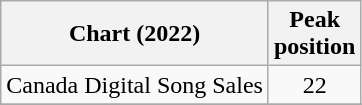<table class="wikitable">
<tr>
<th>Chart (2022)</th>
<th>Peak<br>position</th>
</tr>
<tr>
<td>Canada Digital Song Sales</td>
<td style="text-align:center;">22</td>
</tr>
<tr>
</tr>
</table>
